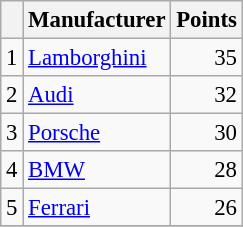<table class="wikitable" style="font-size: 95%;">
<tr>
<th scope="col"></th>
<th scope="col">Manufacturer</th>
<th scope="col">Points</th>
</tr>
<tr>
<td align=center>1</td>
<td> <a href='#'>Lamborghini</a></td>
<td align=right>35</td>
</tr>
<tr>
<td align=center>2</td>
<td> <a href='#'>Audi</a></td>
<td align=right>32</td>
</tr>
<tr>
<td align=center>3</td>
<td> <a href='#'>Porsche</a></td>
<td align=right>30</td>
</tr>
<tr>
<td align=center>4</td>
<td> <a href='#'>BMW</a></td>
<td align=right>28</td>
</tr>
<tr>
<td align=center>5</td>
<td> <a href='#'>Ferrari</a></td>
<td align=right>26</td>
</tr>
<tr>
</tr>
</table>
